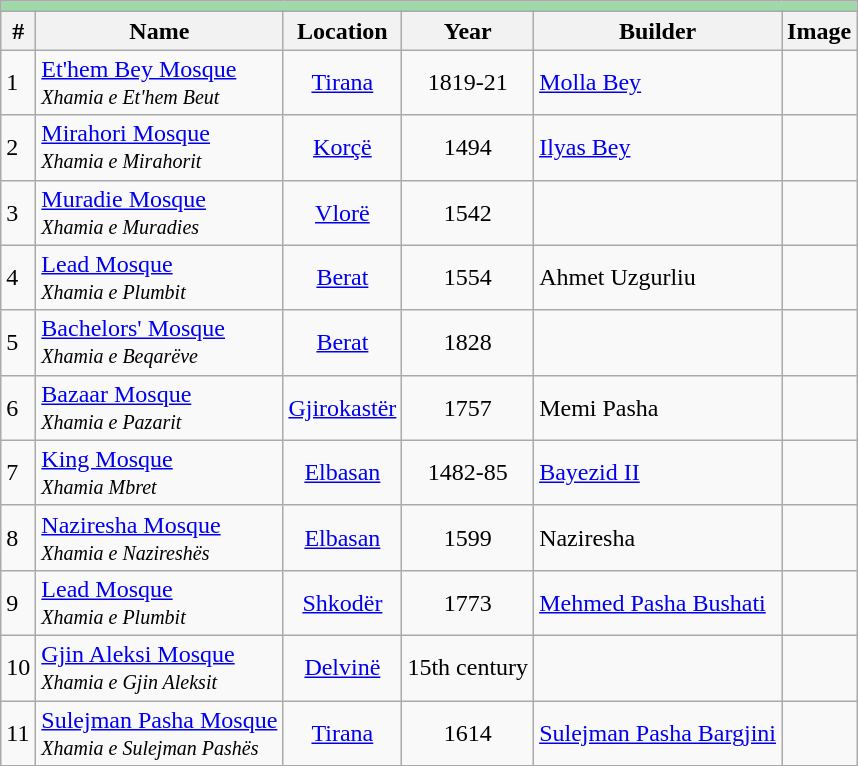<table class="wikitable sortable">
<tr>
<td colspan="6" bgcolor="#9edaa7" align=center> <strong></strong></td>
</tr>
<tr>
<th>#</th>
<th>Name</th>
<th>Location</th>
<th>Year</th>
<th>Builder</th>
<th>Image</th>
</tr>
<tr>
<td>1</td>
<td><a href='#'>Et'hem Bey Mosque</a><br><small><em>Xhamia e Et'hem Beut</em></small></td>
<td align="center"><a href='#'>Tirana</a><br><small></small></td>
<td align="center">1819-21</td>
<td><a href='#'>Molla Bey</a></td>
<td align="center"></td>
</tr>
<tr>
<td>2</td>
<td><a href='#'>Mirahori Mosque</a><br><small><em>Xhamia e Mirahorit</em></small></td>
<td align="center"><a href='#'>Korçë</a><br><small></small></td>
<td align="center">1494</td>
<td><a href='#'>Ilyas Bey</a></td>
<td align="center"></td>
</tr>
<tr>
<td>3</td>
<td><a href='#'>Muradie Mosque</a><br><small><em>Xhamia e Muradies</em></small></td>
<td align="center"><a href='#'>Vlorë</a><br><small></small></td>
<td align="center">1542</td>
<td></td>
<td align="center"></td>
</tr>
<tr>
<td>4</td>
<td><a href='#'>Lead Mosque</a><br><small><em>Xhamia e Plumbit</em></small></td>
<td align="center"><a href='#'>Berat</a><br><small></small></td>
<td align="center">1554</td>
<td>Ahmet Uzgurliu</td>
<td align="center"></td>
</tr>
<tr>
<td>5</td>
<td><a href='#'>Bachelors' Mosque</a><br><small><em>Xhamia e Beqarëve</em></small></td>
<td align="center"><a href='#'>Berat</a><br><small></small></td>
<td align="center">1828</td>
<td></td>
<td align="center"></td>
</tr>
<tr>
<td>6</td>
<td><a href='#'>Bazaar Mosque</a><br><small><em>Xhamia e Pazarit</em></small></td>
<td align="center"><a href='#'>Gjirokastër</a><br><small></small></td>
<td align="center">1757</td>
<td>Memi Pasha</td>
<td align="center"></td>
</tr>
<tr>
<td>7</td>
<td><a href='#'>King Mosque</a><br><small><em>Xhamia Mbret</em></small></td>
<td align="center"><a href='#'>Elbasan</a><br><small></small></td>
<td align="center">1482-85</td>
<td><a href='#'>Bayezid II</a></td>
<td align="center"></td>
</tr>
<tr>
<td>8</td>
<td><a href='#'>Naziresha Mosque</a><br><small><em>Xhamia e Nazireshës</em></small></td>
<td align="center"><a href='#'>Elbasan</a><br><small></small></td>
<td align="center">1599</td>
<td>Naziresha</td>
<td align="center"></td>
</tr>
<tr>
<td>9</td>
<td><a href='#'>Lead Mosque</a><br><small><em>Xhamia e Plumbit</em></small></td>
<td align="center"><a href='#'>Shkodër</a><br><small></small></td>
<td align="center">1773</td>
<td><a href='#'>Mehmed Pasha Bushati</a></td>
<td align="center"></td>
</tr>
<tr>
<td>10</td>
<td><a href='#'>Gjin Aleksi Mosque</a><br><small><em>Xhamia e Gjin Aleksit</em></small></td>
<td align="center"><a href='#'>Delvinë</a><br><small></small></td>
<td align="center">15th century</td>
<td></td>
<td align="center"></td>
</tr>
<tr>
<td>11</td>
<td><a href='#'>Sulejman Pasha Mosque</a><br><small><em>Xhamia e Sulejman Pashës</em></small></td>
<td align="center"><a href='#'>Tirana</a><br><small></small></td>
<td align="center">1614</td>
<td><a href='#'>Sulejman Pasha Bargjini</a></td>
<td align="center"></td>
</tr>
</table>
